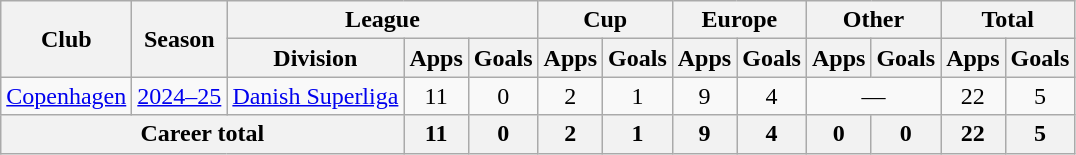<table class="wikitable" style="text-align:center">
<tr>
<th rowspan="2">Club</th>
<th rowspan="2">Season</th>
<th colspan="3">League</th>
<th colspan="2">Cup</th>
<th colspan="2">Europe</th>
<th colspan="2">Other</th>
<th colspan="2">Total</th>
</tr>
<tr>
<th>Division</th>
<th>Apps</th>
<th>Goals</th>
<th>Apps</th>
<th>Goals</th>
<th>Apps</th>
<th>Goals</th>
<th>Apps</th>
<th>Goals</th>
<th>Apps</th>
<th>Goals</th>
</tr>
<tr>
<td><a href='#'>Copenhagen</a></td>
<td><a href='#'>2024–25</a></td>
<td><a href='#'>Danish Superliga</a></td>
<td>11</td>
<td>0</td>
<td>2</td>
<td>1</td>
<td>9</td>
<td>4</td>
<td colspan="2">—</td>
<td>22</td>
<td>5</td>
</tr>
<tr>
<th colspan="3">Career total</th>
<th>11</th>
<th>0</th>
<th>2</th>
<th>1</th>
<th>9</th>
<th>4</th>
<th>0</th>
<th>0</th>
<th>22</th>
<th>5</th>
</tr>
</table>
